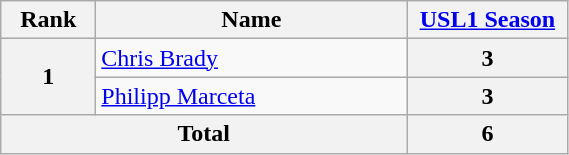<table class="wikitable" style="text-align:center;">
<tr>
<th style="width:56px;">Rank</th>
<th style="width:200px;">Name</th>
<th style="width:100px;"><a href='#'>USL1 Season</a></th>
</tr>
<tr>
<th rowspan="2">1</th>
<td align="left"> <a href='#'>Chris Brady</a></td>
<th>3</th>
</tr>
<tr>
<td align="left"> <a href='#'>Philipp Marceta</a></td>
<th>3</th>
</tr>
<tr>
<th colspan="2">Total</th>
<th>6</th>
</tr>
</table>
